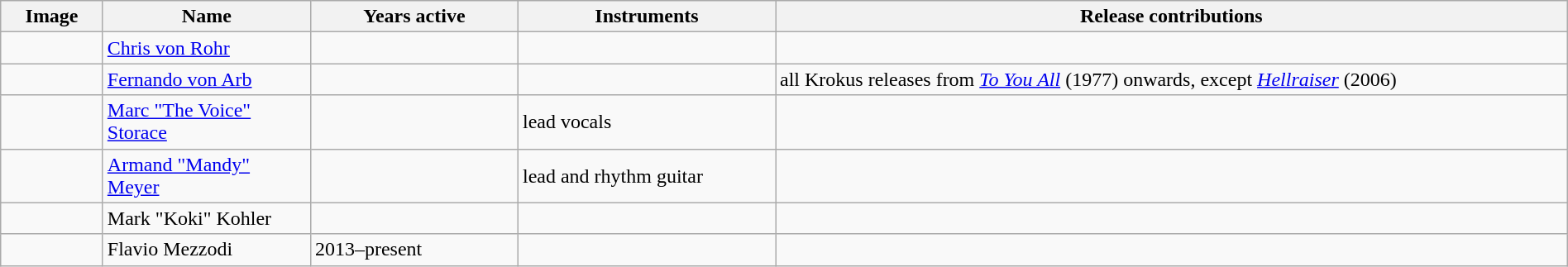<table class="wikitable" border="1" width=100%>
<tr>
<th width="75">Image</th>
<th width="160">Name</th>
<th width="160">Years active</th>
<th width="200">Instruments</th>
<th>Release contributions</th>
</tr>
<tr>
<td></td>
<td><a href='#'>Chris von Rohr</a></td>
<td></td>
<td></td>
<td></td>
</tr>
<tr>
<td></td>
<td><a href='#'>Fernando von Arb</a></td>
<td></td>
<td></td>
<td>all Krokus releases from <em><a href='#'>To You All</a></em> (1977) onwards, except <em><a href='#'>Hellraiser</a></em> (2006)</td>
</tr>
<tr>
<td></td>
<td><a href='#'>Marc "The Voice" Storace</a></td>
<td></td>
<td>lead vocals</td>
<td></td>
</tr>
<tr>
<td></td>
<td><a href='#'>Armand "Mandy" Meyer</a></td>
<td></td>
<td>lead and rhythm guitar</td>
<td></td>
</tr>
<tr>
<td></td>
<td>Mark "Koki" Kohler</td>
<td></td>
<td></td>
<td></td>
</tr>
<tr>
<td></td>
<td>Flavio Mezzodi</td>
<td>2013–present</td>
<td></td>
<td></td>
</tr>
</table>
